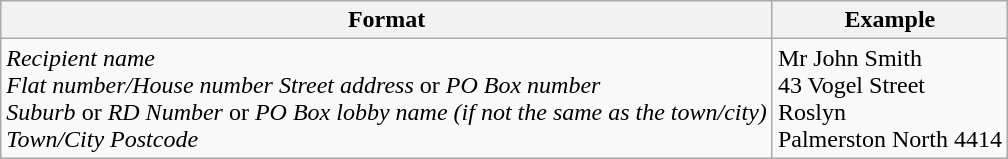<table class="wikitable">
<tr>
<th>Format</th>
<th>Example</th>
</tr>
<tr>
<td><em>Recipient name</em> <br> <em>Flat number/House number Street address </em>or <em>PO Box number</em> <br><em>Suburb</em> or <em>RD Number </em>or<em> PO Box lobby name (if not the same as the town/city)</em><br><em>Town/City Postcode</em></td>
<td>Mr John Smith <br> 43 Vogel Street <br> Roslyn <br>Palmerston North 4414</td>
</tr>
</table>
